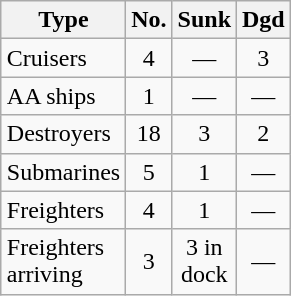<table class="wikitable" align=right style="margin:0 0 1em 1em">
<tr>
<th>Type</th>
<th>No.</th>
<th>Sunk</th>
<th>Dgd</th>
</tr>
<tr>
<td>Cruisers</td>
<td align="center">4</td>
<td align="center">—</td>
<td align="center">3</td>
</tr>
<tr>
<td>AA ships</td>
<td align="center">1</td>
<td align="center">—</td>
<td align="center">—</td>
</tr>
<tr>
<td>Destroyers</td>
<td align="center">18</td>
<td align="center">3</td>
<td align="center">2</td>
</tr>
<tr>
<td>Submarines</td>
<td align="center">5</td>
<td align="center">1</td>
<td align="center">—</td>
</tr>
<tr>
<td>Freighters</td>
<td align="center">4</td>
<td align="center">1</td>
<td align="center">—</td>
</tr>
<tr>
<td>Freighters<br>arriving</td>
<td align="center">3</td>
<td align="center">3 in<br>dock</td>
<td align="center">—</td>
</tr>
</table>
